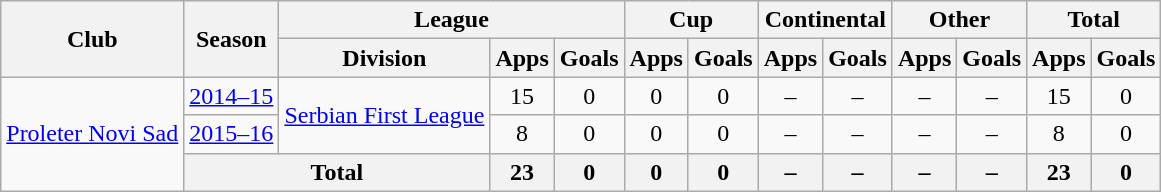<table class="wikitable" style="text-align: center;">
<tr>
<th rowspan="2">Club</th>
<th rowspan="2">Season</th>
<th colspan="3">League</th>
<th colspan="2">Cup</th>
<th colspan="2">Continental</th>
<th colspan="2">Other</th>
<th colspan="2">Total</th>
</tr>
<tr>
<th>Division</th>
<th>Apps</th>
<th>Goals</th>
<th>Apps</th>
<th>Goals</th>
<th>Apps</th>
<th>Goals</th>
<th>Apps</th>
<th>Goals</th>
<th>Apps</th>
<th>Goals</th>
</tr>
<tr>
<td rowspan="3" valign="center"><a href='#'>Proleter Novi Sad</a></td>
<td><a href='#'>2014–15</a></td>
<td rowspan=2><a href='#'>Serbian First League</a></td>
<td>15</td>
<td>0</td>
<td>0</td>
<td>0</td>
<td>–</td>
<td>–</td>
<td>–</td>
<td>–</td>
<td>15</td>
<td>0</td>
</tr>
<tr>
<td><a href='#'>2015–16</a></td>
<td>8</td>
<td>0</td>
<td>0</td>
<td>0</td>
<td>–</td>
<td>–</td>
<td>–</td>
<td>–</td>
<td>8</td>
<td>0</td>
</tr>
<tr>
<th colspan="2">Total</th>
<th>23</th>
<th>0</th>
<th>0</th>
<th>0</th>
<th>–</th>
<th>–</th>
<th>–</th>
<th>–</th>
<th>23</th>
<th>0</th>
</tr>
</table>
